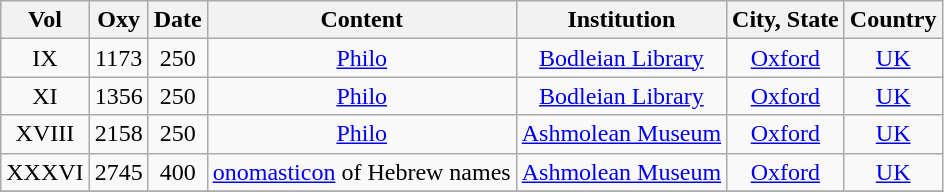<table class="wikitable sortable" style="text-align:center">
<tr>
<th>Vol</th>
<th>Oxy</th>
<th>Date</th>
<th>Content</th>
<th>Institution</th>
<th>City, State</th>
<th>Country</th>
</tr>
<tr>
<td>IX</td>
<td>1173</td>
<td>250</td>
<td><a href='#'>Philo</a></td>
<td><a href='#'>Bodleian Library</a></td>
<td><a href='#'>Oxford</a></td>
<td><a href='#'>UK</a></td>
</tr>
<tr>
<td>XI</td>
<td>1356</td>
<td>250</td>
<td><a href='#'>Philo</a></td>
<td><a href='#'>Bodleian Library</a></td>
<td><a href='#'>Oxford</a></td>
<td><a href='#'>UK</a></td>
</tr>
<tr>
<td>XVIII</td>
<td>2158</td>
<td>250</td>
<td><a href='#'>Philo</a></td>
<td><a href='#'>Ashmolean Museum</a></td>
<td><a href='#'>Oxford</a></td>
<td><a href='#'>UK</a></td>
</tr>
<tr>
<td>XXXVI</td>
<td>2745</td>
<td>400</td>
<td><a href='#'>onomasticon</a> of Hebrew names</td>
<td><a href='#'>Ashmolean Museum</a></td>
<td><a href='#'>Oxford</a></td>
<td><a href='#'>UK</a></td>
</tr>
<tr>
</tr>
</table>
